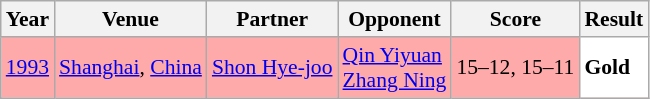<table class="sortable wikitable" style="font-size: 90%;">
<tr>
<th>Year</th>
<th>Venue</th>
<th>Partner</th>
<th>Opponent</th>
<th>Score</th>
<th>Result</th>
</tr>
<tr style="background:#FFAAAA">
<td align="center"><a href='#'>1993</a></td>
<td align="left"><a href='#'>Shanghai</a>, <a href='#'>China</a></td>
<td align="left"> <a href='#'>Shon Hye-joo</a></td>
<td align="left"> <a href='#'>Qin Yiyuan</a> <br>  <a href='#'>Zhang Ning</a></td>
<td align="left">15–12, 15–11</td>
<td style="text-align:left; background:white"> <strong>Gold</strong></td>
</tr>
</table>
